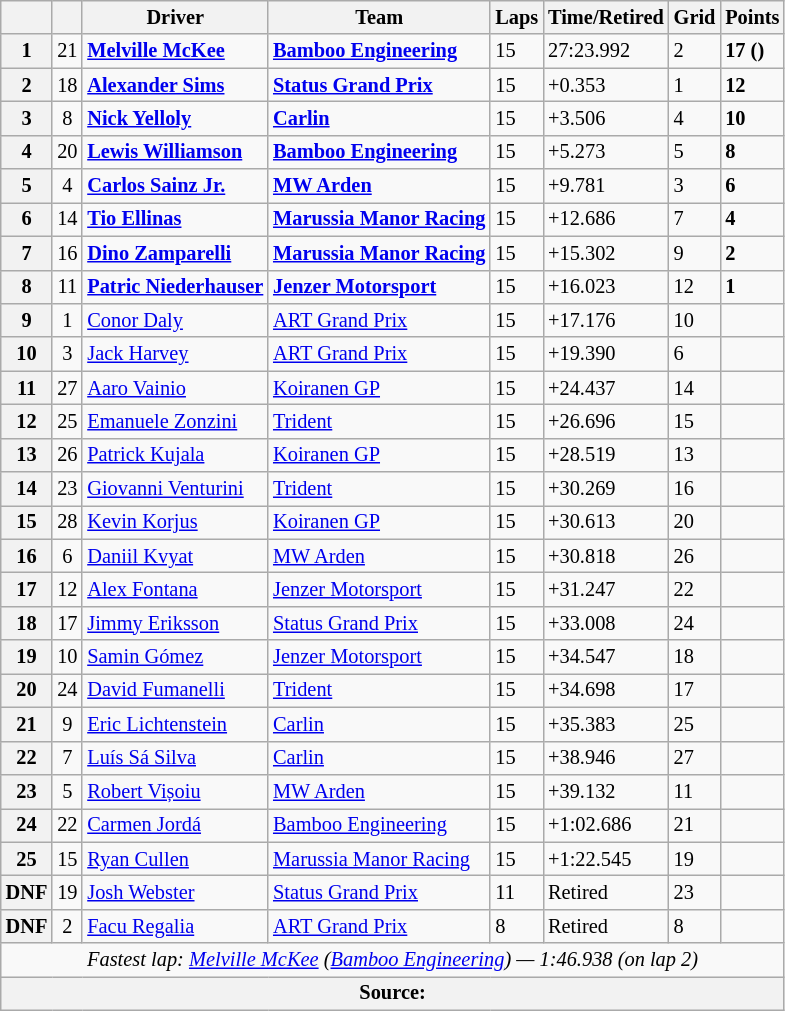<table class="wikitable" style="font-size:85%">
<tr>
<th></th>
<th></th>
<th>Driver</th>
<th>Team</th>
<th>Laps</th>
<th>Time/Retired</th>
<th>Grid</th>
<th>Points</th>
</tr>
<tr>
<th>1</th>
<td align="center">21</td>
<td> <strong><a href='#'>Melville McKee</a></strong></td>
<td><strong><a href='#'>Bamboo Engineering</a></strong></td>
<td>15</td>
<td>27:23.992</td>
<td>2</td>
<td><strong>17 ()</strong></td>
</tr>
<tr>
<th>2</th>
<td align="center">18</td>
<td> <strong><a href='#'>Alexander Sims</a></strong></td>
<td><strong><a href='#'>Status Grand Prix</a></strong></td>
<td>15</td>
<td>+0.353</td>
<td>1</td>
<td><strong>12</strong></td>
</tr>
<tr>
<th>3</th>
<td align="center">8</td>
<td> <strong><a href='#'>Nick Yelloly</a></strong></td>
<td><strong><a href='#'>Carlin</a></strong></td>
<td>15</td>
<td>+3.506</td>
<td>4</td>
<td><strong>10</strong></td>
</tr>
<tr>
<th>4</th>
<td align="center">20</td>
<td> <strong><a href='#'>Lewis Williamson</a></strong></td>
<td><strong><a href='#'>Bamboo Engineering</a></strong></td>
<td>15</td>
<td>+5.273</td>
<td>5</td>
<td><strong>8</strong></td>
</tr>
<tr>
<th>5</th>
<td align="center">4</td>
<td> <strong><a href='#'>Carlos Sainz Jr.</a></strong></td>
<td><strong><a href='#'>MW Arden</a></strong></td>
<td>15</td>
<td>+9.781</td>
<td>3</td>
<td><strong>6</strong></td>
</tr>
<tr>
<th>6</th>
<td align="center">14</td>
<td> <strong><a href='#'>Tio Ellinas</a></strong></td>
<td><strong><a href='#'>Marussia Manor Racing</a></strong></td>
<td>15</td>
<td>+12.686</td>
<td>7</td>
<td><strong>4</strong></td>
</tr>
<tr>
<th>7</th>
<td align="center">16</td>
<td> <strong><a href='#'>Dino Zamparelli</a></strong></td>
<td><strong><a href='#'>Marussia Manor Racing</a></strong></td>
<td>15</td>
<td>+15.302</td>
<td>9</td>
<td><strong>2</strong></td>
</tr>
<tr>
<th>8</th>
<td align="center">11</td>
<td> <strong><a href='#'>Patric Niederhauser</a></strong></td>
<td><strong><a href='#'>Jenzer Motorsport</a></strong></td>
<td>15</td>
<td>+16.023</td>
<td>12</td>
<td><strong>1</strong></td>
</tr>
<tr>
<th>9</th>
<td align="center">1</td>
<td> <a href='#'>Conor Daly</a></td>
<td><a href='#'>ART Grand Prix</a></td>
<td>15</td>
<td>+17.176</td>
<td>10</td>
<td></td>
</tr>
<tr>
<th>10</th>
<td align="center">3</td>
<td> <a href='#'>Jack Harvey</a></td>
<td><a href='#'>ART Grand Prix</a></td>
<td>15</td>
<td>+19.390</td>
<td>6</td>
<td></td>
</tr>
<tr>
<th>11</th>
<td align="center">27</td>
<td> <a href='#'>Aaro Vainio</a></td>
<td><a href='#'>Koiranen GP</a></td>
<td>15</td>
<td>+24.437</td>
<td>14</td>
<td></td>
</tr>
<tr>
<th>12</th>
<td align="center">25</td>
<td> <a href='#'>Emanuele Zonzini</a></td>
<td><a href='#'>Trident</a></td>
<td>15</td>
<td>+26.696</td>
<td>15</td>
<td></td>
</tr>
<tr>
<th>13</th>
<td align="center">26</td>
<td> <a href='#'>Patrick Kujala</a></td>
<td><a href='#'>Koiranen GP</a></td>
<td>15</td>
<td>+28.519</td>
<td>13</td>
<td></td>
</tr>
<tr>
<th>14</th>
<td align="center">23</td>
<td> <a href='#'>Giovanni Venturini</a></td>
<td><a href='#'>Trident</a></td>
<td>15</td>
<td>+30.269</td>
<td>16</td>
<td></td>
</tr>
<tr>
<th>15</th>
<td align="center">28</td>
<td> <a href='#'>Kevin Korjus</a></td>
<td><a href='#'>Koiranen GP</a></td>
<td>15</td>
<td>+30.613</td>
<td>20</td>
<td></td>
</tr>
<tr>
<th>16</th>
<td align="center">6</td>
<td> <a href='#'>Daniil Kvyat</a></td>
<td><a href='#'>MW Arden</a></td>
<td>15</td>
<td>+30.818</td>
<td>26</td>
<td></td>
</tr>
<tr>
<th>17</th>
<td align="center">12</td>
<td> <a href='#'>Alex Fontana</a></td>
<td><a href='#'>Jenzer Motorsport</a></td>
<td>15</td>
<td>+31.247</td>
<td>22</td>
<td></td>
</tr>
<tr>
<th>18</th>
<td align="center">17</td>
<td> <a href='#'>Jimmy Eriksson</a></td>
<td><a href='#'>Status Grand Prix</a></td>
<td>15</td>
<td>+33.008</td>
<td>24</td>
<td></td>
</tr>
<tr>
<th>19</th>
<td align="center">10</td>
<td> <a href='#'>Samin Gómez</a></td>
<td><a href='#'>Jenzer Motorsport</a></td>
<td>15</td>
<td>+34.547</td>
<td>18</td>
<td></td>
</tr>
<tr>
<th>20</th>
<td align="center">24</td>
<td> <a href='#'>David Fumanelli</a></td>
<td><a href='#'>Trident</a></td>
<td>15</td>
<td>+34.698</td>
<td>17</td>
<td></td>
</tr>
<tr>
<th>21</th>
<td align="center">9</td>
<td> <a href='#'>Eric Lichtenstein</a></td>
<td><a href='#'>Carlin</a></td>
<td>15</td>
<td>+35.383</td>
<td>25</td>
<td></td>
</tr>
<tr>
<th>22</th>
<td align="center">7</td>
<td> <a href='#'>Luís Sá Silva</a></td>
<td><a href='#'>Carlin</a></td>
<td>15</td>
<td>+38.946</td>
<td>27 </td>
<td></td>
</tr>
<tr>
<th>23</th>
<td align="center">5</td>
<td> <a href='#'>Robert Vișoiu</a></td>
<td><a href='#'>MW Arden</a></td>
<td>15</td>
<td>+39.132</td>
<td>11</td>
<td></td>
</tr>
<tr>
<th>24</th>
<td align="center">22</td>
<td> <a href='#'>Carmen Jordá</a></td>
<td><a href='#'>Bamboo Engineering</a></td>
<td>15</td>
<td>+1:02.686</td>
<td>21</td>
<td></td>
</tr>
<tr>
<th>25</th>
<td align="center">15</td>
<td> <a href='#'>Ryan Cullen</a></td>
<td><a href='#'>Marussia Manor Racing</a></td>
<td>15</td>
<td>+1:22.545</td>
<td>19</td>
<td></td>
</tr>
<tr>
<th>DNF</th>
<td align="center">19</td>
<td> <a href='#'>Josh Webster</a></td>
<td><a href='#'>Status Grand Prix</a></td>
<td>11</td>
<td>Retired</td>
<td>23</td>
<td></td>
</tr>
<tr>
<th>DNF</th>
<td align="center">2</td>
<td> <a href='#'>Facu Regalia</a></td>
<td><a href='#'>ART Grand Prix</a></td>
<td>8</td>
<td>Retired</td>
<td>8</td>
<td></td>
</tr>
<tr>
<td colspan="8" align="center"><em>Fastest lap: <a href='#'>Melville McKee</a> (<a href='#'>Bamboo Engineering</a>) — 1:46.938 (on lap 2)</em></td>
</tr>
<tr>
<th colspan="8">Source:</th>
</tr>
</table>
